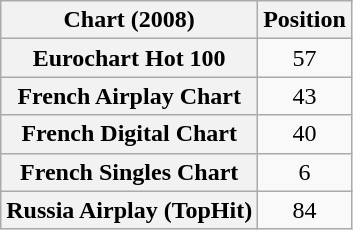<table class="wikitable sortable plainrowheaders" style="text-align:center">
<tr>
<th scope="col">Chart (2008)</th>
<th scope="col">Position</th>
</tr>
<tr>
<th scope="row">Eurochart Hot 100</th>
<td align="center">57</td>
</tr>
<tr>
<th scope="row">French Airplay Chart</th>
<td align="center">43</td>
</tr>
<tr>
<th scope="row">French Digital Chart</th>
<td align="center">40</td>
</tr>
<tr>
<th scope="row">French Singles Chart</th>
<td align="center">6</td>
</tr>
<tr>
<th scope="row">Russia Airplay (TopHit)</th>
<td>84</td>
</tr>
</table>
